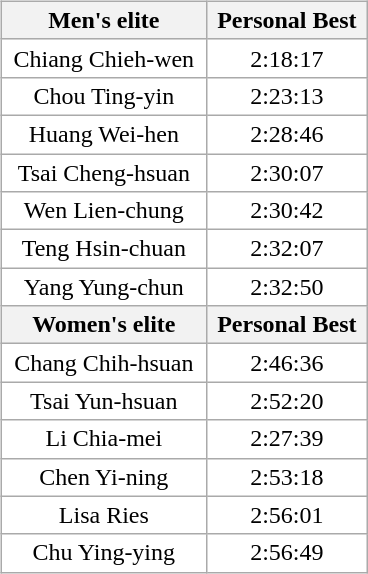<table style="white-space: nowrap;">
<tr style="vertical-align:top;">
<td style="vertical-align:top;"><br><table class="wikitable" style="text-align:center;width:100%;background-color:white;">
<tr>
<th>Men's elite</th>
<th>Personal Best</th>
</tr>
<tr>
<td>Chiang Chieh-wen</td>
<td>2:18:17</td>
</tr>
<tr>
<td>Chou Ting-yin</td>
<td>2:23:13</td>
</tr>
<tr>
<td>Huang Wei-hen</td>
<td>2:28:46</td>
</tr>
<tr>
<td>Tsai Cheng-hsuan</td>
<td>2:30:07</td>
</tr>
<tr>
<td>Wen Lien-chung</td>
<td>2:30:42</td>
</tr>
<tr>
<td>Teng Hsin-chuan</td>
<td>2:32:07</td>
</tr>
<tr>
<td>Yang Yung-chun</td>
<td>2:32:50</td>
</tr>
<tr>
<th>Women's elite</th>
<th>Personal Best</th>
</tr>
<tr>
<td>Chang Chih-hsuan</td>
<td>2:46:36</td>
</tr>
<tr>
<td>Tsai Yun-hsuan</td>
<td>2:52:20</td>
</tr>
<tr>
<td>Li Chia-mei</td>
<td>2:27:39</td>
</tr>
<tr>
<td>Chen Yi-ning</td>
<td>2:53:18</td>
</tr>
<tr>
<td>Lisa Ries</td>
<td>2:56:01</td>
</tr>
<tr>
<td>Chu Ying-ying</td>
<td>2:56:49</td>
</tr>
</table>
</td>
</tr>
</table>
